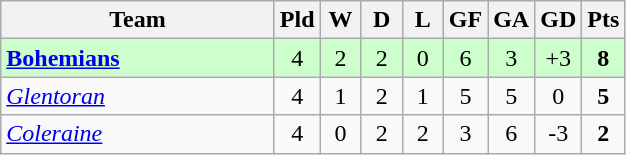<table class="wikitable" style="text-align: center;">
<tr>
<th width="175">Team</th>
<th width="20">Pld</th>
<th width="20">W</th>
<th width="20">D</th>
<th width="20">L</th>
<th width="20">GF</th>
<th width="20">GA</th>
<th width="20">GD</th>
<th width="20">Pts</th>
</tr>
<tr style="background: #ccffcc;">
<td style="text-align:left;"> <strong><a href='#'>Bohemians</a></strong></td>
<td>4</td>
<td>2</td>
<td>2</td>
<td>0</td>
<td>6</td>
<td>3</td>
<td>+3</td>
<td><strong>8</strong></td>
</tr>
<tr>
<td style="text-align:left;"> <em><a href='#'>Glentoran</a></em></td>
<td>4</td>
<td>1</td>
<td>2</td>
<td>1</td>
<td>5</td>
<td>5</td>
<td>0</td>
<td><strong>5</strong></td>
</tr>
<tr>
<td style="text-align:left;"> <em><a href='#'>Coleraine</a></em></td>
<td>4</td>
<td>0</td>
<td>2</td>
<td>2</td>
<td>3</td>
<td>6</td>
<td>-3</td>
<td><strong>2</strong></td>
</tr>
</table>
